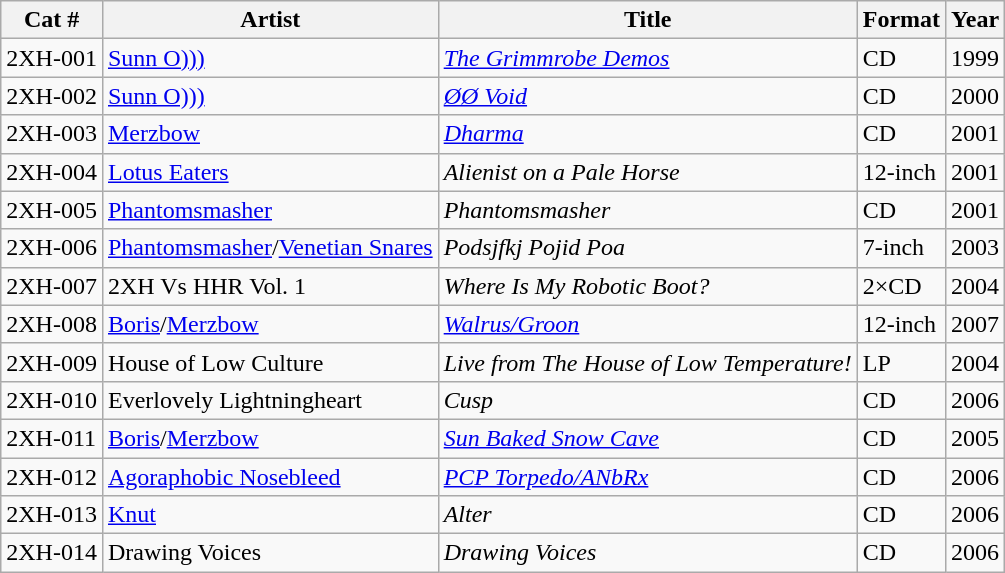<table class="wikitable sortable">
<tr>
<th>Cat #</th>
<th>Artist</th>
<th>Title</th>
<th>Format</th>
<th>Year</th>
</tr>
<tr>
<td>2XH-001</td>
<td><a href='#'>Sunn O)))</a></td>
<td><em><a href='#'>The Grimmrobe Demos</a></em></td>
<td>CD</td>
<td>1999</td>
</tr>
<tr>
<td>2XH-002</td>
<td><a href='#'>Sunn O)))</a></td>
<td><em><a href='#'>ØØ Void</a></em></td>
<td>CD</td>
<td>2000</td>
</tr>
<tr>
<td>2XH-003</td>
<td><a href='#'>Merzbow</a></td>
<td><em><a href='#'>Dharma</a></em></td>
<td>CD</td>
<td>2001</td>
</tr>
<tr>
<td>2XH-004</td>
<td><a href='#'>Lotus Eaters</a></td>
<td><em>Alienist on a Pale Horse</em></td>
<td>12-inch</td>
<td>2001</td>
</tr>
<tr>
<td>2XH-005</td>
<td><a href='#'>Phantomsmasher</a></td>
<td><em>Phantomsmasher</em></td>
<td>CD</td>
<td>2001</td>
</tr>
<tr>
<td>2XH-006</td>
<td><a href='#'>Phantomsmasher</a>/<a href='#'>Venetian Snares</a></td>
<td><em>Podsjfkj Pojid Poa</em></td>
<td>7-inch</td>
<td>2003</td>
</tr>
<tr>
<td>2XH-007</td>
<td>2XH Vs HHR Vol. 1</td>
<td><em>Where Is My Robotic Boot?</em></td>
<td>2×CD</td>
<td>2004</td>
</tr>
<tr>
<td>2XH-008</td>
<td><a href='#'>Boris</a>/<a href='#'>Merzbow</a></td>
<td><em><a href='#'>Walrus/Groon</a></em></td>
<td>12-inch</td>
<td>2007</td>
</tr>
<tr>
<td>2XH-009</td>
<td>House of Low Culture</td>
<td><em>Live from The House of Low Temperature!</em></td>
<td>LP</td>
<td>2004</td>
</tr>
<tr>
<td>2XH-010</td>
<td>Everlovely Lightningheart</td>
<td><em>Cusp</em></td>
<td>CD</td>
<td>2006</td>
</tr>
<tr>
<td>2XH-011</td>
<td><a href='#'>Boris</a>/<a href='#'>Merzbow</a></td>
<td><em><a href='#'>Sun Baked Snow Cave</a></em></td>
<td>CD</td>
<td>2005</td>
</tr>
<tr>
<td>2XH-012</td>
<td><a href='#'>Agoraphobic Nosebleed</a></td>
<td><em><a href='#'>PCP Torpedo/ANbRx</a></em></td>
<td>CD</td>
<td>2006</td>
</tr>
<tr>
<td>2XH-013</td>
<td><a href='#'>Knut</a></td>
<td><em>Alter</em></td>
<td>CD</td>
<td>2006</td>
</tr>
<tr>
<td>2XH-014</td>
<td>Drawing Voices</td>
<td><em>Drawing Voices</em></td>
<td>CD</td>
<td>2006</td>
</tr>
</table>
